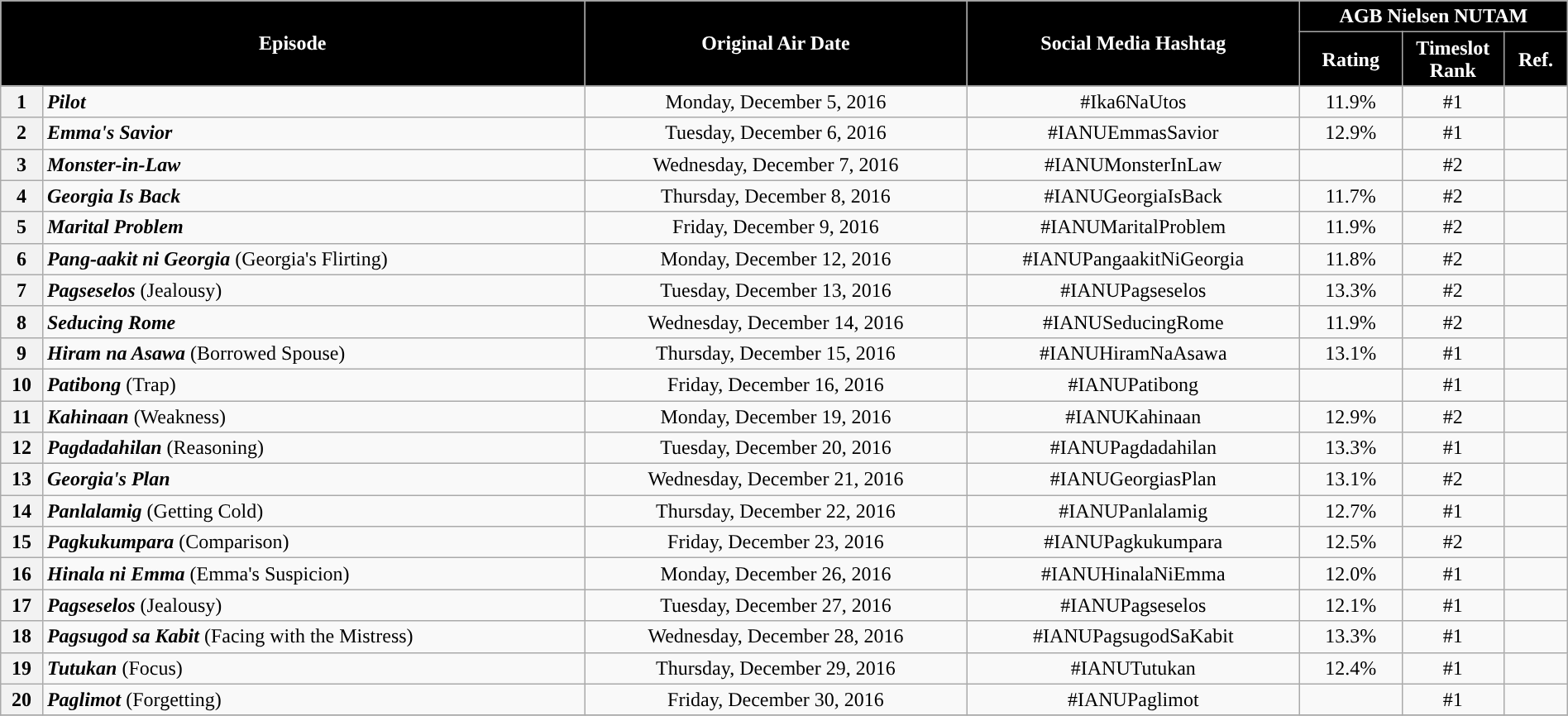<table class="wikitable" style="text-align:center; font-size:100%; line-height:18px;"  width="100%">
<tr>
<th colspan="2" rowspan="2" style="background-color:#000000; color:#ffffff;">Episode</th>
<th style="background:#000000; color:white" rowspan="2">Original Air Date</th>
<th style="background-color:#000000; color:white" rowspan="2">Social Media Hashtag</th>
<th style="background-color:#000000; color:#ffffff;" colspan="3">AGB Nielsen NUTAM</th>
</tr>
<tr>
<th style="background-color:#000000; width:75px; color:#ffffff;">Rating</th>
<th style="background-color:#000000; width:75px; color:#ffffff;">Timeslot<br>Rank</th>
<th style="background-color:#000000; color:#ffffff;">Ref.</th>
</tr>
<tr>
<th>1</th>
<td style="text-align: left;"><strong><em>Pilot</em></strong></td>
<td>Monday, December 5, 2016</td>
<td>#Ika6NaUtos</td>
<td>11.9%</td>
<td>#1</td>
<td></td>
</tr>
<tr>
<th>2</th>
<td style="text-align: left;"><strong><em>Emma's Savior</em></strong></td>
<td>Tuesday, December 6, 2016</td>
<td>#IANUEmmasSavior</td>
<td>12.9%</td>
<td>#1</td>
<td></td>
</tr>
<tr>
<th>3</th>
<td style="text-align: left;"><strong><em>Monster-in-Law</em></strong></td>
<td>Wednesday, December 7, 2016</td>
<td>#IANUMonsterInLaw</td>
<td></td>
<td>#2</td>
<td></td>
</tr>
<tr>
<th>4</th>
<td style="text-align: left;"><strong><em>Georgia Is Back</em></strong></td>
<td>Thursday, December 8, 2016</td>
<td>#IANUGeorgiaIsBack</td>
<td>11.7%</td>
<td>#2</td>
<td></td>
</tr>
<tr>
<th>5</th>
<td style="text-align: left;"><strong><em>Marital Problem</em></strong></td>
<td>Friday, December 9, 2016</td>
<td>#IANUMaritalProblem</td>
<td>11.9%</td>
<td>#2</td>
<td></td>
</tr>
<tr>
<th>6</th>
<td style="text-align: left;"><strong><em>Pang-aakit ni Georgia</em></strong> (Georgia's Flirting)</td>
<td>Monday, December 12, 2016</td>
<td>#IANUPangaakitNiGeorgia</td>
<td>11.8%</td>
<td>#2</td>
<td></td>
</tr>
<tr>
<th>7</th>
<td style="text-align: left;"><strong><em>Pagseselos</em></strong> (Jealousy)</td>
<td>Tuesday, December 13, 2016</td>
<td>#IANUPagseselos</td>
<td>13.3%</td>
<td>#2</td>
<td></td>
</tr>
<tr>
<th>8</th>
<td style="text-align: left;"><strong><em>Seducing Rome</em></strong></td>
<td>Wednesday, December 14, 2016</td>
<td>#IANUSeducingRome</td>
<td>11.9%</td>
<td>#2</td>
<td></td>
</tr>
<tr>
<th>9</th>
<td style="text-align: left;"><strong><em>Hiram na Asawa</em></strong> (Borrowed Spouse)</td>
<td>Thursday, December 15, 2016</td>
<td>#IANUHiramNaAsawa</td>
<td>13.1%</td>
<td>#1</td>
<td></td>
</tr>
<tr>
<th>10</th>
<td style="text-align: left;"><strong><em>Patibong</em></strong> (Trap)</td>
<td>Friday, December 16, 2016</td>
<td>#IANUPatibong</td>
<td></td>
<td>#1</td>
<td></td>
</tr>
<tr>
<th>11</th>
<td style="text-align: left;"><strong><em>Kahinaan</em></strong> (Weakness)</td>
<td>Monday, December 19, 2016</td>
<td>#IANUKahinaan</td>
<td>12.9%</td>
<td>#2</td>
<td></td>
</tr>
<tr>
<th>12</th>
<td style="text-align: left;"><strong><em>Pagdadahilan</em></strong> (Reasoning)</td>
<td>Tuesday, December 20, 2016</td>
<td>#IANUPagdadahilan</td>
<td>13.3%</td>
<td>#1</td>
<td></td>
</tr>
<tr>
<th>13</th>
<td style="text-align: left;"><strong><em>Georgia's Plan</em></strong></td>
<td>Wednesday, December 21, 2016</td>
<td>#IANUGeorgiasPlan</td>
<td>13.1%</td>
<td>#2</td>
<td></td>
</tr>
<tr>
<th>14</th>
<td style="text-align: left;"><strong><em>Panlalamig</em></strong> (Getting Cold)</td>
<td>Thursday, December 22, 2016</td>
<td>#IANUPanlalamig</td>
<td>12.7%</td>
<td>#1</td>
<td></td>
</tr>
<tr>
<th>15</th>
<td style="text-align: left;"><strong><em>Pagkukumpara</em></strong> (Comparison)</td>
<td>Friday, December 23, 2016</td>
<td>#IANUPagkukumpara</td>
<td>12.5%</td>
<td>#2</td>
<td></td>
</tr>
<tr>
<th>16</th>
<td style="text-align: left;"><strong><em>Hinala ni Emma</em></strong> (Emma's Suspicion)</td>
<td>Monday, December 26, 2016</td>
<td>#IANUHinalaNiEmma</td>
<td>12.0%</td>
<td>#1</td>
<td></td>
</tr>
<tr>
<th>17</th>
<td style="text-align: left;"><strong><em>Pagseselos</em></strong> (Jealousy)</td>
<td>Tuesday, December 27, 2016</td>
<td>#IANUPagseselos</td>
<td>12.1%</td>
<td>#1</td>
<td></td>
</tr>
<tr>
<th>18</th>
<td style="text-align: left;"><strong><em>Pagsugod sa Kabit</em></strong> (Facing with the Mistress)</td>
<td>Wednesday, December 28, 2016</td>
<td>#IANUPagsugodSaKabit</td>
<td>13.3%</td>
<td>#1</td>
<td></td>
</tr>
<tr>
<th>19</th>
<td style="text-align: left;"><strong><em>Tutukan</em></strong> (Focus)</td>
<td>Thursday, December 29, 2016</td>
<td>#IANUTutukan</td>
<td>12.4%</td>
<td>#1</td>
<td></td>
</tr>
<tr>
<th>20</th>
<td style="text-align: left;"><strong><em>Paglimot</em></strong> (Forgetting)</td>
<td>Friday, December 30, 2016</td>
<td>#IANUPaglimot</td>
<td></td>
<td>#1</td>
<td></td>
</tr>
<tr>
</tr>
</table>
